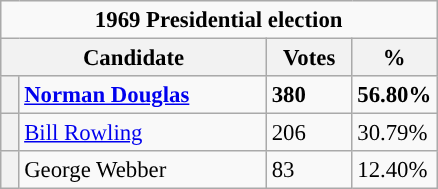<table class="wikitable" style="font-size: 95%;">
<tr>
<td colspan=4 style="text-align:center;"><strong>1969 Presidential election</strong></td>
</tr>
<tr style="background-color:#E9E9E9">
<th colspan="2" style="width: 170px">Candidate</th>
<th style="width: 50px">Votes</th>
<th style="width: 40px">%</th>
</tr>
<tr>
<th width=5 style="background-color: "></th>
<td><strong><a href='#'>Norman Douglas</a></strong></td>
<td><strong>380</strong></td>
<td><strong>56.80%</strong></td>
</tr>
<tr>
<th style="background-color: "></th>
<td><a href='#'>Bill Rowling</a></td>
<td>206</td>
<td>30.79%</td>
</tr>
<tr>
<th style="background-color: "></th>
<td>George Webber</td>
<td>83</td>
<td>12.40%</td>
</tr>
</table>
